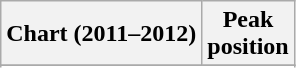<table class="wikitable sortable plainrowheaders" style="text-align:center;">
<tr>
<th scope="col">Chart (2011–2012)</th>
<th scope="col">Peak<br>position</th>
</tr>
<tr>
</tr>
<tr>
</tr>
<tr>
</tr>
<tr>
</tr>
<tr>
</tr>
</table>
